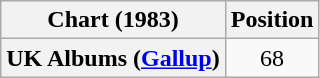<table class="wikitable plainrowheaders" style="text-align:center">
<tr>
<th scope="col">Chart (1983)</th>
<th scope="col">Position</th>
</tr>
<tr>
<th scope="row">UK Albums (<a href='#'>Gallup</a>)</th>
<td>68</td>
</tr>
</table>
